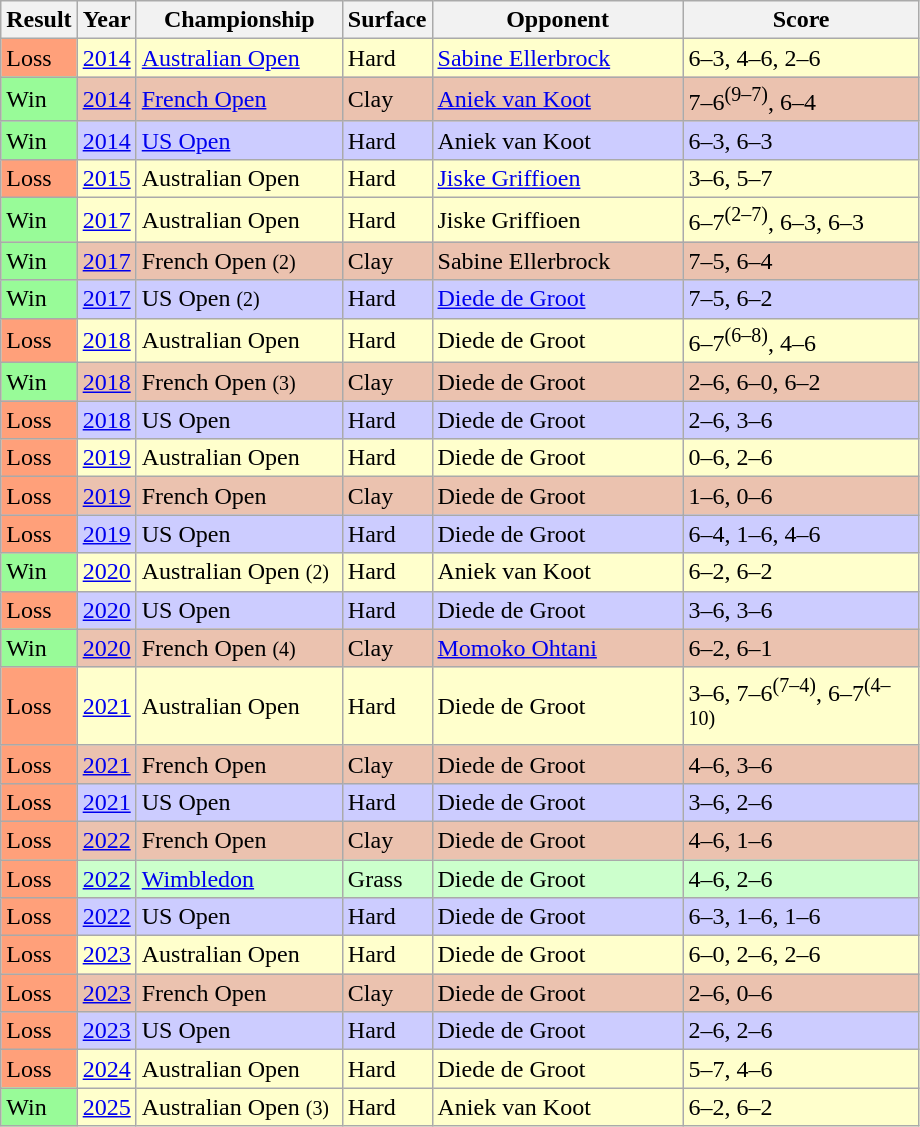<table class="sortable wikitable">
<tr>
<th>Result</th>
<th>Year</th>
<th style="width:130px;">Championship</th>
<th style="width:20px;">Surface</th>
<th style="width:160px;">Opponent</th>
<th style="width:150px;" class="unsortable">Score</th>
</tr>
<tr style="background:#ffc;">
<td style="background:#FFA07A">Loss</td>
<td><a href='#'>2014</a></td>
<td><a href='#'>Australian Open</a></td>
<td>Hard</td>
<td> <a href='#'>Sabine Ellerbrock</a></td>
<td>6–3, 4–6, 2–6</td>
</tr>
<tr style="background:#ebc2af;">
<td style="background:#98FB98;">Win</td>
<td><a href='#'>2014</a></td>
<td><a href='#'>French Open</a></td>
<td>Clay</td>
<td> <a href='#'>Aniek van Koot</a></td>
<td>7–6<sup>(9–7)</sup>, 6–4</td>
</tr>
<tr style=background:#CCCCFF>
<td style="background:#98FB98;">Win</td>
<td><a href='#'>2014</a></td>
<td><a href='#'>US Open</a></td>
<td>Hard</td>
<td> Aniek van Koot</td>
<td>6–3, 6–3</td>
</tr>
<tr style="background:#ffc;">
<td style="background:#FFA07A">Loss</td>
<td><a href='#'>2015</a></td>
<td>Australian Open</td>
<td>Hard</td>
<td> <a href='#'>Jiske Griffioen</a></td>
<td>3–6, 5–7</td>
</tr>
<tr style="background:#ffc;">
<td style="background:#98FB98;">Win</td>
<td><a href='#'>2017</a></td>
<td>Australian Open</td>
<td>Hard</td>
<td> Jiske Griffioen</td>
<td>6–7<sup>(2–7)</sup>, 6–3, 6–3</td>
</tr>
<tr style="background:#ebc2af;">
<td style="background:#98FB98;">Win</td>
<td><a href='#'>2017</a></td>
<td>French Open <small>(2)</small></td>
<td>Clay</td>
<td> Sabine Ellerbrock</td>
<td>7–5, 6–4</td>
</tr>
<tr style=background:#CCCCFF>
<td style="background:#98FB98;">Win</td>
<td><a href='#'>2017</a></td>
<td>US Open <small>(2)</small></td>
<td>Hard</td>
<td> <a href='#'>Diede de Groot</a></td>
<td>7–5, 6–2</td>
</tr>
<tr style="background:#ffc;">
<td style="background:#FFA07A">Loss</td>
<td><a href='#'>2018</a></td>
<td>Australian Open</td>
<td>Hard</td>
<td> Diede de Groot</td>
<td>6–7<sup>(6–8)</sup>, 4–6</td>
</tr>
<tr style="background:#ebc2af;">
<td style="background:#98FB98;">Win</td>
<td><a href='#'>2018</a></td>
<td>French Open <small>(3)</small></td>
<td>Clay</td>
<td> Diede de Groot</td>
<td>2–6, 6–0, 6–2</td>
</tr>
<tr style=background:#CCCCFF>
<td style="background:#FFA07A">Loss</td>
<td><a href='#'>2018</a></td>
<td>US Open</td>
<td>Hard</td>
<td> Diede de Groot</td>
<td>2–6, 3–6</td>
</tr>
<tr style="background:#ffc;">
<td style="background:#FFA07A">Loss</td>
<td><a href='#'>2019</a></td>
<td>Australian Open</td>
<td>Hard</td>
<td> Diede de Groot</td>
<td>0–6, 2–6</td>
</tr>
<tr style="background:#ebc2af;">
<td style="background:#FFA07A">Loss</td>
<td><a href='#'>2019</a></td>
<td>French Open</td>
<td>Clay</td>
<td> Diede de Groot</td>
<td>1–6, 0–6</td>
</tr>
<tr style=background:#CCCCFF>
<td style="background:#FFA07A">Loss</td>
<td><a href='#'>2019</a></td>
<td>US Open</td>
<td>Hard</td>
<td> Diede de Groot</td>
<td>6–4, 1–6, 4–6</td>
</tr>
<tr style="background:#ffc;">
<td style="background:#98FB98;">Win</td>
<td><a href='#'>2020</a></td>
<td>Australian Open <small>(2)</small></td>
<td>Hard</td>
<td> Aniek van Koot</td>
<td>6–2, 6–2</td>
</tr>
<tr style=background:#CCCCFF>
<td style="background:#FFA07A">Loss</td>
<td><a href='#'>2020</a></td>
<td>US Open</td>
<td>Hard</td>
<td> Diede de Groot</td>
<td>3–6, 3–6</td>
</tr>
<tr style="background:#ebc2af;">
<td style="background:#98FB98;">Win</td>
<td><a href='#'>2020</a></td>
<td>French Open <small>(4)</small></td>
<td>Clay</td>
<td> <a href='#'>Momoko Ohtani</a></td>
<td>6–2, 6–1</td>
</tr>
<tr style="background:#ffc;">
<td style="background:#FFA07A">Loss</td>
<td><a href='#'>2021</a></td>
<td>Australian Open</td>
<td>Hard</td>
<td> Diede de Groot</td>
<td>3–6, 7–6<sup>(7–4)</sup>, 6–7<sup>(4–10)</sup></td>
</tr>
<tr style="background:#ebc2af;">
<td style="background:#FFA07A">Loss</td>
<td><a href='#'>2021</a></td>
<td>French Open</td>
<td>Clay</td>
<td> Diede de Groot</td>
<td>4–6, 3–6</td>
</tr>
<tr style=background:#CCCCFF>
<td style="background:#FFA07A">Loss</td>
<td><a href='#'>2021</a></td>
<td>US Open</td>
<td>Hard</td>
<td> Diede de Groot</td>
<td>3–6, 2–6</td>
</tr>
<tr style="background:#ebc2af;">
<td style="background:#FFA07A">Loss</td>
<td><a href='#'>2022</a></td>
<td>French Open</td>
<td>Clay</td>
<td> Diede de Groot</td>
<td>4–6, 1–6</td>
</tr>
<tr style="background:#cfc;">
<td style="background:#FFA07A">Loss</td>
<td><a href='#'>2022</a></td>
<td><a href='#'>Wimbledon</a></td>
<td>Grass</td>
<td> Diede de Groot</td>
<td>4–6, 2–6</td>
</tr>
<tr style=background:#CCCCFF>
<td style="background:#FFA07A">Loss</td>
<td><a href='#'>2022</a></td>
<td>US Open</td>
<td>Hard</td>
<td> Diede de Groot</td>
<td>6–3, 1–6, 1–6</td>
</tr>
<tr style="background:#ffc;">
<td style="background:#FFA07A">Loss</td>
<td><a href='#'>2023</a></td>
<td>Australian Open</td>
<td>Hard</td>
<td> Diede de Groot</td>
<td>6–0, 2–6, 2–6</td>
</tr>
<tr style="background:#ebc2af;">
<td style="background:#FFA07A">Loss</td>
<td><a href='#'>2023</a></td>
<td>French Open</td>
<td>Clay</td>
<td> Diede de Groot</td>
<td>2–6, 0–6</td>
</tr>
<tr style=background:#CCCCFF>
<td style="background:#FFA07A">Loss</td>
<td><a href='#'>2023</a></td>
<td>US Open</td>
<td>Hard</td>
<td> Diede de Groot</td>
<td>2–6, 2–6</td>
</tr>
<tr style="background:#ffc;">
<td style="background:#FFA07A">Loss</td>
<td><a href='#'>2024</a></td>
<td>Australian Open</td>
<td>Hard</td>
<td> Diede de Groot</td>
<td>5–7, 4–6</td>
</tr>
<tr style="background:#ffc;">
<td style="background:#98FB98;">Win</td>
<td><a href='#'>2025</a></td>
<td>Australian Open <small>(3)</small></td>
<td>Hard</td>
<td> Aniek van Koot</td>
<td>6–2, 6–2</td>
</tr>
</table>
